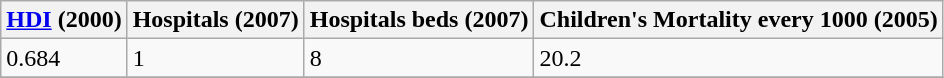<table class="wikitable" border="1">
<tr>
<th><a href='#'>HDI</a> (2000)</th>
<th>Hospitals (2007)</th>
<th>Hospitals beds (2007)</th>
<th>Children's Mortality every 1000 (2005)</th>
</tr>
<tr>
<td>0.684</td>
<td>1</td>
<td>8</td>
<td>20.2</td>
</tr>
<tr>
</tr>
</table>
